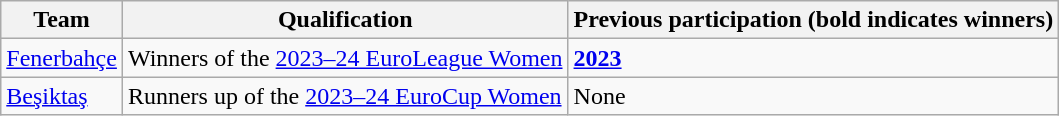<table class="wikitable">
<tr>
<th>Team</th>
<th>Qualification</th>
<th>Previous participation (bold indicates winners)</th>
</tr>
<tr>
<td> <a href='#'>Fenerbahçe</a></td>
<td>Winners of the <a href='#'>2023–24 EuroLeague Women</a></td>
<td><strong><a href='#'>2023</a></strong></td>
</tr>
<tr>
<td> <a href='#'>Beşiktaş</a></td>
<td>Runners up of the <a href='#'>2023–24 EuroCup Women</a></td>
<td>None</td>
</tr>
</table>
